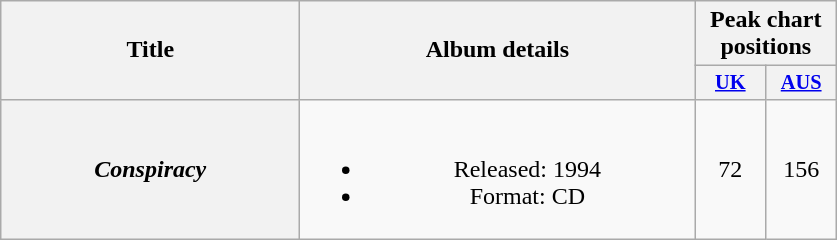<table class="wikitable plainrowheaders" style="text-align:center;" border="1">
<tr>
<th scope="col" rowspan="2" style="width:12em;">Title</th>
<th scope="col" rowspan="2" style="width:16em;">Album details</th>
<th scope="col" colspan="2">Peak chart<br>positions</th>
</tr>
<tr>
<th scope="col" style="width:3em; font-size:85%"><a href='#'>UK</a><br></th>
<th scope="col" style="width:3em; font-size:85%"><a href='#'>AUS</a><br></th>
</tr>
<tr>
<th scope="row"><em>Conspiracy</em></th>
<td><br><ul><li>Released: 1994</li><li>Format: CD</li></ul></td>
<td>72</td>
<td>156</td>
</tr>
</table>
